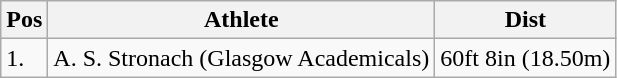<table class="wikitable">
<tr>
<th>Pos</th>
<th>Athlete</th>
<th>Dist</th>
</tr>
<tr>
<td>1.</td>
<td>A. S. Stronach (Glasgow Academicals)</td>
<td>60ft 8in (18.50m)</td>
</tr>
</table>
